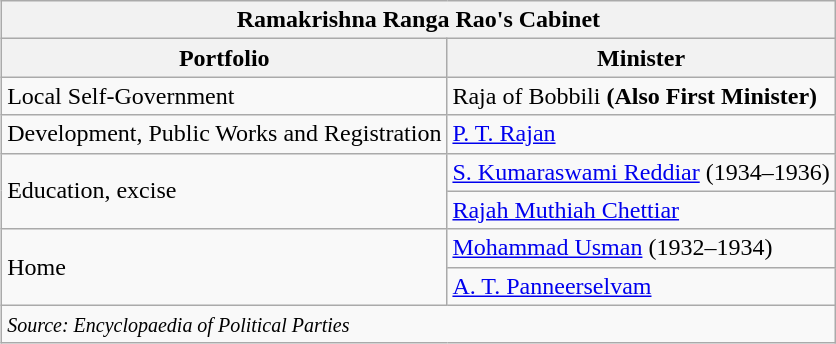<table class="wikitable" align="right">
<tr>
<th colspan="2">Ramakrishna Ranga Rao's Cabinet</th>
</tr>
<tr>
<th>Portfolio</th>
<th>Minister</th>
</tr>
<tr>
<td>Local Self-Government</td>
<td>Raja of Bobbili <strong>(Also First Minister)</strong></td>
</tr>
<tr>
<td>Development, Public Works and Registration</td>
<td><a href='#'>P. T. Rajan</a></td>
</tr>
<tr>
<td rowspan="2">Education, excise</td>
<td><a href='#'>S. Kumaraswami Reddiar</a> (1934–1936)</td>
</tr>
<tr>
<td><a href='#'>Rajah Muthiah Chettiar</a></td>
</tr>
<tr>
<td rowspan="2">Home</td>
<td><a href='#'>Mohammad Usman</a> (1932–1934)</td>
</tr>
<tr>
<td><a href='#'>A. T. Panneerselvam</a></td>
</tr>
<tr>
<td colspan="2" align="left"><small><em>Source: Encyclopaedia of Political Parties</em></small></td>
</tr>
</table>
